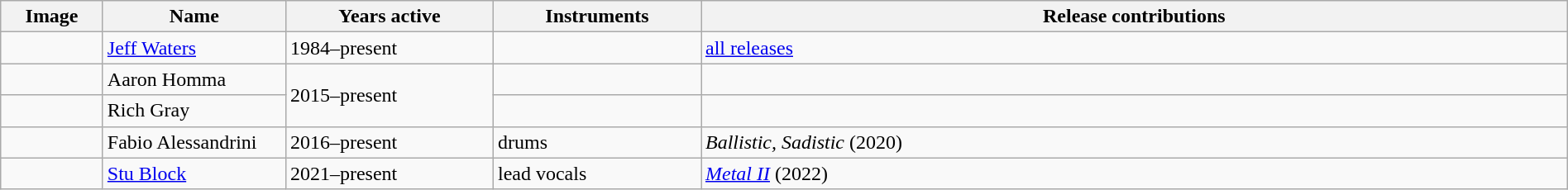<table class="wikitable" width="100%" border="1">
<tr>
<th width="75">Image</th>
<th width="140">Name</th>
<th width="160">Years active</th>
<th width="160">Instruments</th>
<th>Release contributions</th>
</tr>
<tr>
<td></td>
<td><a href='#'>Jeff Waters</a></td>
<td>1984–present</td>
<td></td>
<td><a href='#'>all releases</a></td>
</tr>
<tr>
<td></td>
<td>Aaron Homma</td>
<td rowspan="2">2015–present</td>
<td></td>
<td></td>
</tr>
<tr>
<td></td>
<td>Rich Gray </td>
<td></td>
<td></td>
</tr>
<tr>
<td></td>
<td>Fabio Alessandrini</td>
<td>2016–present</td>
<td>drums</td>
<td><em>Ballistic, Sadistic</em> (2020)</td>
</tr>
<tr>
<td></td>
<td><a href='#'>Stu Block</a></td>
<td>2021–present</td>
<td>lead vocals</td>
<td><em><a href='#'>Metal II</a></em> (2022)</td>
</tr>
</table>
